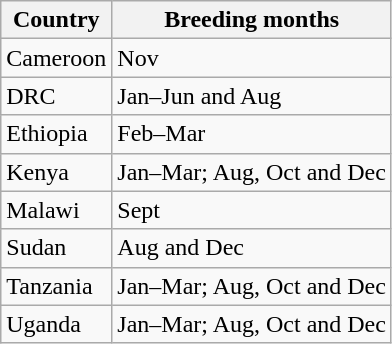<table class="wikitable">
<tr>
<th>Country</th>
<th>Breeding months</th>
</tr>
<tr>
<td>Cameroon</td>
<td>Nov</td>
</tr>
<tr>
<td>DRC</td>
<td>Jan–Jun and Aug</td>
</tr>
<tr>
<td>Ethiopia</td>
<td>Feb–Mar</td>
</tr>
<tr>
<td>Kenya</td>
<td>Jan–Mar; Aug, Oct and Dec</td>
</tr>
<tr>
<td>Malawi</td>
<td>Sept</td>
</tr>
<tr>
<td>Sudan</td>
<td>Aug and Dec</td>
</tr>
<tr>
<td>Tanzania</td>
<td>Jan–Mar; Aug, Oct and Dec</td>
</tr>
<tr>
<td>Uganda</td>
<td>Jan–Mar; Aug, Oct and Dec</td>
</tr>
</table>
